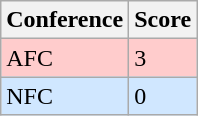<table class="wikitable">
<tr>
<th>Conference</th>
<th>Score</th>
</tr>
<tr>
<td style="background:#FFCCCC">AFC</td>
<td style="background:#FFCCCC">3</td>
</tr>
<tr>
<td style="background:#D0E7FF">NFC</td>
<td style="background:#D0E7FF">0</td>
</tr>
</table>
